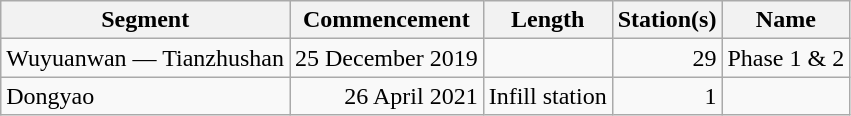<table class="wikitable" style="border-collapse: collapse; text-align: right;">
<tr>
<th>Segment</th>
<th>Commencement</th>
<th>Length</th>
<th>Station(s)</th>
<th>Name</th>
</tr>
<tr>
<td style="text-align: left;">Wuyuanwan — Tianzhushan</td>
<td>25 December 2019</td>
<td></td>
<td>29</td>
<td style="text-align: left;">Phase 1 & 2</td>
</tr>
<tr>
<td style="text-align: left;">Dongyao</td>
<td>26 April 2021</td>
<td>Infill station</td>
<td>1</td>
<td></td>
</tr>
</table>
